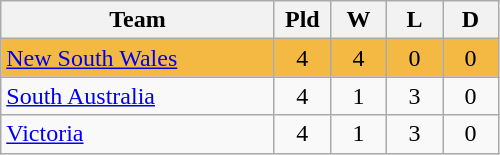<table class="wikitable" style="text-align:center;">
<tr>
<th width=175>Team</th>
<th style="width:30px;" abbr="Played">Pld</th>
<th style="width:30px;" abbr="Won">W</th>
<th style="width:30px;" abbr="Lost">L</th>
<th style="width:30px;" abbr="Drawn">D</th>
</tr>
<tr style="background:#f4b942;">
<td style="text-align:left;"><a href='#'>New South Wales</a></td>
<td>4</td>
<td>4</td>
<td>0</td>
<td>0</td>
</tr>
<tr>
<td style="text-align:left;"><a href='#'>South Australia</a></td>
<td>4</td>
<td>1</td>
<td>3</td>
<td>0</td>
</tr>
<tr>
<td style="text-align:left;"><a href='#'>Victoria</a></td>
<td>4</td>
<td>1</td>
<td>3</td>
<td>0</td>
</tr>
</table>
